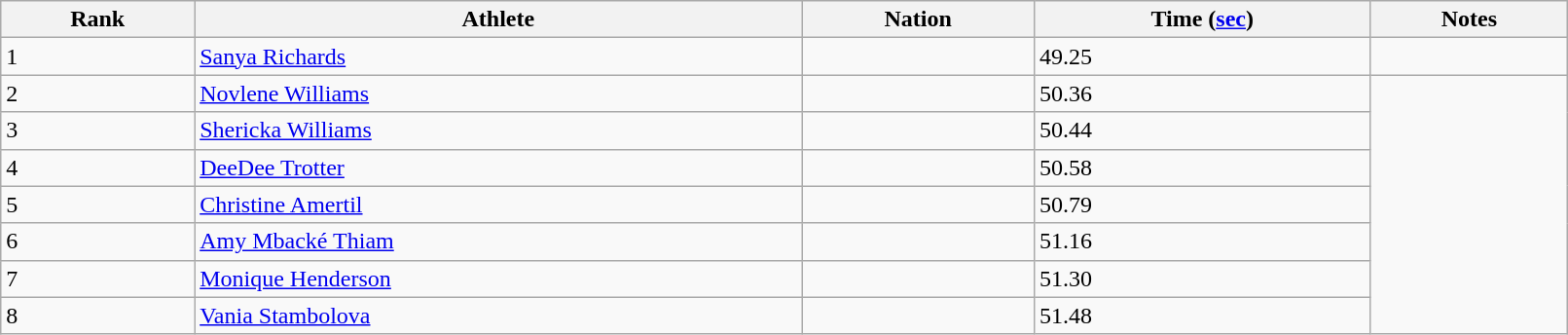<table class="wikitable" style="text=align:center;" width=85%>
<tr>
<th>Rank</th>
<th>Athlete</th>
<th>Nation</th>
<th>Time (<a href='#'>sec</a>)</th>
<th>Notes</th>
</tr>
<tr>
<td>1</td>
<td><a href='#'>Sanya Richards</a></td>
<td></td>
<td>49.25</td>
<td></td>
</tr>
<tr>
<td>2</td>
<td><a href='#'>Novlene Williams</a></td>
<td></td>
<td>50.36</td>
</tr>
<tr>
<td>3</td>
<td><a href='#'>Shericka Williams</a></td>
<td></td>
<td>50.44</td>
</tr>
<tr>
<td>4</td>
<td><a href='#'>DeeDee Trotter</a></td>
<td></td>
<td>50.58</td>
</tr>
<tr>
<td>5</td>
<td><a href='#'>Christine Amertil</a></td>
<td></td>
<td>50.79</td>
</tr>
<tr>
<td>6</td>
<td><a href='#'>Amy Mbacké Thiam</a></td>
<td></td>
<td>51.16</td>
</tr>
<tr>
<td>7</td>
<td><a href='#'>Monique Henderson</a></td>
<td></td>
<td>51.30</td>
</tr>
<tr>
<td>8</td>
<td><a href='#'>Vania Stambolova</a></td>
<td></td>
<td>51.48</td>
</tr>
</table>
